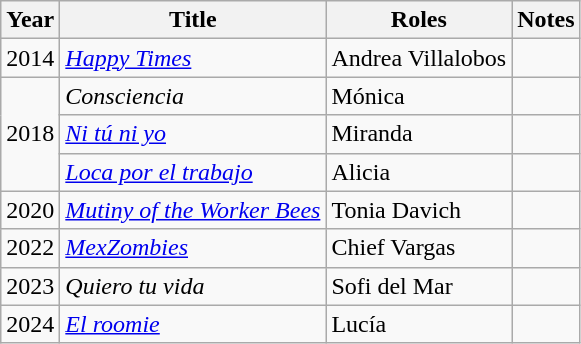<table class="wikitable sortable">
<tr>
<th>Year</th>
<th>Title</th>
<th>Roles</th>
<th>Notes</th>
</tr>
<tr>
<td>2014</td>
<td><em><a href='#'>Happy Times</a></em></td>
<td>Andrea Villalobos</td>
<td></td>
</tr>
<tr>
<td rowspan="3">2018</td>
<td><em>Consciencia</em></td>
<td>Mónica</td>
<td></td>
</tr>
<tr>
<td><em><a href='#'>Ni tú ni yo</a></em></td>
<td>Miranda</td>
<td></td>
</tr>
<tr>
<td><em><a href='#'>Loca por el trabajo</a></em></td>
<td>Alicia</td>
<td></td>
</tr>
<tr>
<td>2020</td>
<td><em><a href='#'>Mutiny of the Worker Bees</a></em></td>
<td>Tonia Davich</td>
<td></td>
</tr>
<tr>
<td>2022</td>
<td><em><a href='#'>MexZombies</a></em></td>
<td>Chief Vargas</td>
<td></td>
</tr>
<tr>
<td>2023</td>
<td><em>Quiero tu vida</em></td>
<td>Sofi del Mar</td>
<td></td>
</tr>
<tr>
<td>2024</td>
<td><em><a href='#'>El roomie</a></em></td>
<td>Lucía</td>
<td></td>
</tr>
</table>
